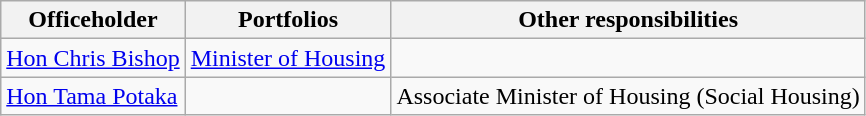<table class="wikitable">
<tr>
<th>Officeholder</th>
<th>Portfolios</th>
<th>Other responsibilities</th>
</tr>
<tr>
<td><a href='#'>Hon Chris Bishop</a></td>
<td><a href='#'>Minister of Housing</a></td>
<td></td>
</tr>
<tr>
<td><a href='#'>Hon Tama Potaka</a></td>
<td></td>
<td>Associate Minister of Housing (Social Housing)</td>
</tr>
</table>
